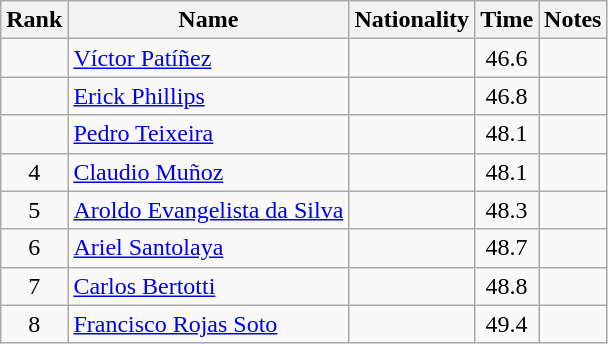<table class="wikitable sortable" style="text-align:center">
<tr>
<th>Rank</th>
<th>Name</th>
<th>Nationality</th>
<th>Time</th>
<th>Notes</th>
</tr>
<tr>
<td></td>
<td align=left><a href='#'>Víctor Patíñez</a></td>
<td align=left></td>
<td>46.6</td>
<td></td>
</tr>
<tr>
<td></td>
<td align=left><a href='#'>Erick Phillips</a></td>
<td align=left></td>
<td>46.8</td>
<td></td>
</tr>
<tr>
<td></td>
<td align=left><a href='#'>Pedro Teixeira</a></td>
<td align=left></td>
<td>48.1</td>
<td></td>
</tr>
<tr>
<td>4</td>
<td align=left><a href='#'>Claudio Muñoz</a></td>
<td align=left></td>
<td>48.1</td>
<td></td>
</tr>
<tr>
<td>5</td>
<td align=left><a href='#'>Aroldo Evangelista da Silva</a></td>
<td align=left></td>
<td>48.3</td>
<td></td>
</tr>
<tr>
<td>6</td>
<td align=left><a href='#'>Ariel Santolaya</a></td>
<td align=left></td>
<td>48.7</td>
<td></td>
</tr>
<tr>
<td>7</td>
<td align=left><a href='#'>Carlos Bertotti</a></td>
<td align=left></td>
<td>48.8</td>
<td></td>
</tr>
<tr>
<td>8</td>
<td align=left><a href='#'>Francisco Rojas Soto</a></td>
<td align=left></td>
<td>49.4</td>
<td></td>
</tr>
</table>
